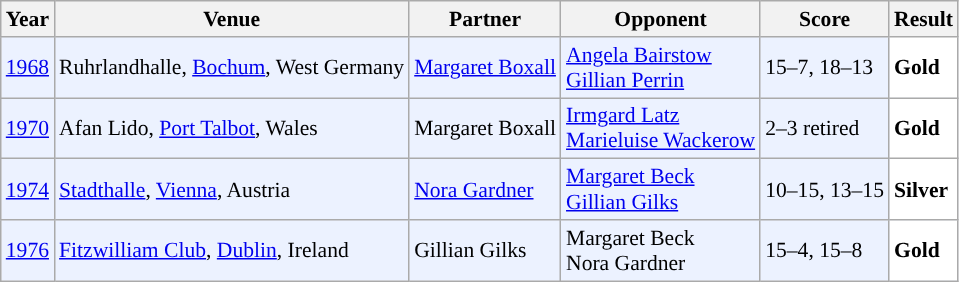<table class="sortable wikitable" style="font-size: 90%;">
<tr>
<th>Year</th>
<th>Venue</th>
<th>Partner</th>
<th>Opponent</th>
<th>Score</th>
<th>Result</th>
</tr>
<tr style="background:#ECF2FF">
<td align="center"><a href='#'>1968</a></td>
<td align="left">Ruhrlandhalle, <a href='#'>Bochum</a>, West Germany</td>
<td align="left"> <a href='#'>Margaret Boxall</a></td>
<td align="left"> <a href='#'>Angela Bairstow</a><br> <a href='#'>Gillian Perrin</a></td>
<td align="left">15–7, 18–13</td>
<td style="text-align:left; background:white"> <strong>Gold</strong></td>
</tr>
<tr style="background:#ECF2FF">
<td align="center"><a href='#'>1970</a></td>
<td align="left">Afan Lido, <a href='#'>Port Talbot</a>, Wales</td>
<td align="left"> Margaret Boxall</td>
<td align="left"> <a href='#'>Irmgard Latz</a><br> <a href='#'>Marieluise Wackerow</a></td>
<td align="left">2–3 retired</td>
<td style="text-align:left; background:white"> <strong>Gold</strong></td>
</tr>
<tr style="background:#ECF2FF">
<td align="center"><a href='#'>1974</a></td>
<td align="left"><a href='#'>Stadthalle</a>, <a href='#'>Vienna</a>, Austria</td>
<td align="left"> <a href='#'>Nora Gardner</a></td>
<td align="left"> <a href='#'>Margaret Beck</a><br> <a href='#'>Gillian Gilks</a></td>
<td align="left">10–15, 13–15</td>
<td style="text-align:left; background:white"> <strong>Silver</strong></td>
</tr>
<tr style="background:#ECF2FF">
<td align="center"><a href='#'>1976</a></td>
<td align="left"><a href='#'>Fitzwilliam Club</a>, <a href='#'>Dublin</a>, Ireland</td>
<td align="left"> Gillian Gilks</td>
<td align="left"> Margaret Beck<br> Nora Gardner</td>
<td align="left">15–4, 15–8</td>
<td style="text-align:left; background:white"> <strong>Gold</strong></td>
</tr>
</table>
